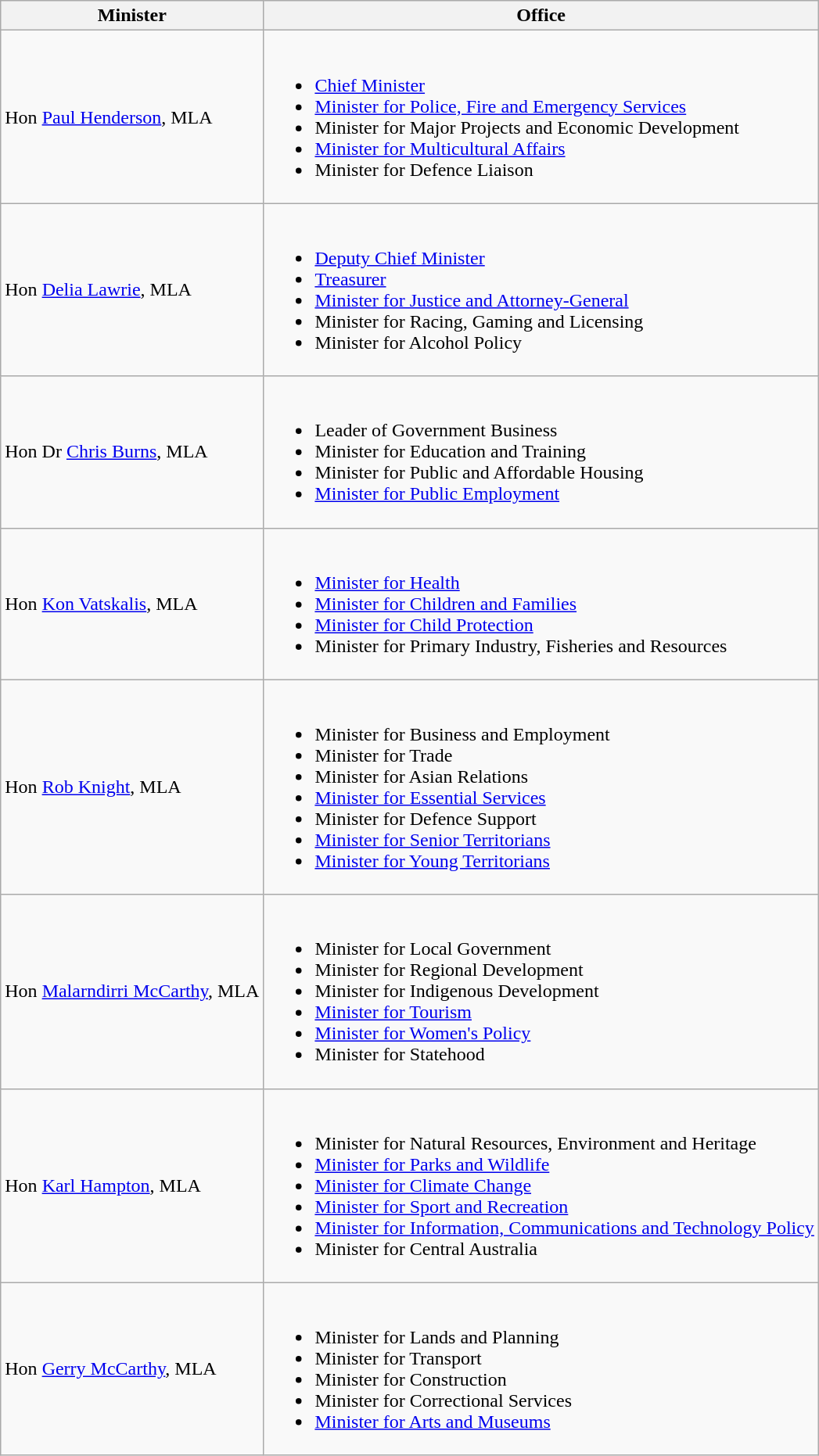<table class="wikitable">
<tr>
<th>Minister</th>
<th>Office</th>
</tr>
<tr>
<td>Hon <a href='#'>Paul Henderson</a>, MLA</td>
<td><br><ul><li><a href='#'>Chief Minister</a></li><li><a href='#'>Minister for Police, Fire and Emergency Services</a></li><li>Minister for Major Projects and Economic Development</li><li><a href='#'>Minister for Multicultural Affairs</a></li><li>Minister for Defence Liaison</li></ul></td>
</tr>
<tr>
<td>Hon <a href='#'>Delia Lawrie</a>, MLA</td>
<td><br><ul><li><a href='#'>Deputy Chief Minister</a></li><li><a href='#'>Treasurer</a></li><li><a href='#'>Minister for Justice and Attorney-General</a></li><li>Minister for Racing, Gaming and Licensing</li><li>Minister for Alcohol Policy</li></ul></td>
</tr>
<tr>
<td>Hon Dr <a href='#'>Chris Burns</a>, MLA</td>
<td><br><ul><li>Leader of Government Business</li><li>Minister for Education and Training</li><li>Minister for Public and Affordable Housing</li><li><a href='#'>Minister for Public Employment</a></li></ul></td>
</tr>
<tr>
<td>Hon <a href='#'>Kon Vatskalis</a>, MLA</td>
<td><br><ul><li><a href='#'>Minister for Health</a></li><li><a href='#'>Minister for Children and Families</a></li><li><a href='#'>Minister for Child Protection</a></li><li>Minister for Primary Industry, Fisheries and Resources</li></ul></td>
</tr>
<tr>
<td>Hon <a href='#'>Rob Knight</a>, MLA</td>
<td><br><ul><li>Minister for Business and Employment</li><li>Minister for Trade</li><li>Minister for Asian Relations</li><li><a href='#'>Minister for Essential Services</a></li><li>Minister for Defence Support</li><li><a href='#'>Minister for Senior Territorians</a></li><li><a href='#'>Minister for Young Territorians</a></li></ul></td>
</tr>
<tr>
<td>Hon <a href='#'>Malarndirri McCarthy</a>, MLA</td>
<td><br><ul><li>Minister for Local Government</li><li>Minister for Regional Development</li><li>Minister for Indigenous Development</li><li><a href='#'>Minister for Tourism</a></li><li><a href='#'>Minister for Women's Policy</a></li><li>Minister for Statehood</li></ul></td>
</tr>
<tr>
<td>Hon <a href='#'>Karl Hampton</a>, MLA</td>
<td><br><ul><li>Minister for Natural Resources, Environment and Heritage</li><li><a href='#'>Minister for Parks and Wildlife</a></li><li><a href='#'>Minister for Climate Change</a></li><li><a href='#'>Minister for Sport and Recreation</a></li><li><a href='#'>Minister for Information, Communications and Technology Policy</a></li><li>Minister for Central Australia</li></ul></td>
</tr>
<tr>
<td>Hon <a href='#'>Gerry McCarthy</a>, MLA</td>
<td><br><ul><li>Minister for Lands and Planning</li><li>Minister for Transport</li><li>Minister for Construction</li><li>Minister for Correctional Services</li><li><a href='#'>Minister for Arts and Museums</a></li></ul></td>
</tr>
</table>
